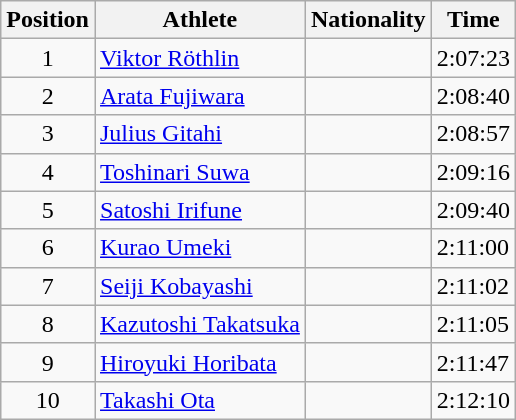<table class="wikitable sortable">
<tr>
<th>Position</th>
<th>Athlete</th>
<th>Nationality</th>
<th>Time</th>
</tr>
<tr>
<td style="text-align:center">1</td>
<td><a href='#'>Viktor Röthlin</a></td>
<td></td>
<td>2:07:23</td>
</tr>
<tr>
<td style="text-align:center">2</td>
<td><a href='#'>Arata Fujiwara</a></td>
<td></td>
<td>2:08:40</td>
</tr>
<tr>
<td style="text-align:center">3</td>
<td><a href='#'>Julius Gitahi</a></td>
<td></td>
<td>2:08:57</td>
</tr>
<tr>
<td style="text-align:center">4</td>
<td><a href='#'>Toshinari Suwa</a></td>
<td></td>
<td>2:09:16</td>
</tr>
<tr>
<td style="text-align:center">5</td>
<td><a href='#'>Satoshi Irifune</a></td>
<td></td>
<td>2:09:40</td>
</tr>
<tr>
<td style="text-align:center">6</td>
<td><a href='#'>Kurao Umeki</a></td>
<td></td>
<td>2:11:00</td>
</tr>
<tr>
<td style="text-align:center">7</td>
<td><a href='#'>Seiji Kobayashi</a></td>
<td></td>
<td>2:11:02</td>
</tr>
<tr>
<td style="text-align:center">8</td>
<td><a href='#'>Kazutoshi Takatsuka</a></td>
<td></td>
<td>2:11:05</td>
</tr>
<tr>
<td style="text-align:center">9</td>
<td><a href='#'>Hiroyuki Horibata</a></td>
<td></td>
<td>2:11:47</td>
</tr>
<tr>
<td style="text-align:center">10</td>
<td><a href='#'>Takashi Ota</a></td>
<td></td>
<td>2:12:10</td>
</tr>
</table>
